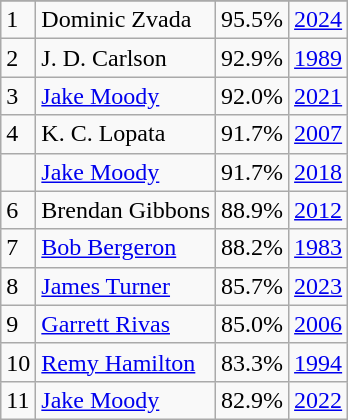<table class="wikitable">
<tr>
</tr>
<tr>
<td>1</td>
<td>Dominic Zvada</td>
<td><abbr>95.5%</abbr></td>
<td><a href='#'>2024</a></td>
</tr>
<tr>
<td>2</td>
<td>J. D. Carlson</td>
<td><abbr>92.9%</abbr></td>
<td><a href='#'>1989</a></td>
</tr>
<tr>
<td>3</td>
<td><a href='#'>Jake Moody</a></td>
<td><abbr>92.0%</abbr></td>
<td><a href='#'>2021</a></td>
</tr>
<tr>
<td>4</td>
<td>K. C. Lopata</td>
<td><abbr>91.7%</abbr></td>
<td><a href='#'>2007</a></td>
</tr>
<tr>
<td></td>
<td><a href='#'>Jake Moody</a></td>
<td><abbr>91.7%</abbr></td>
<td><a href='#'>2018</a></td>
</tr>
<tr>
<td>6</td>
<td>Brendan Gibbons</td>
<td><abbr>88.9%</abbr></td>
<td><a href='#'>2012</a></td>
</tr>
<tr>
<td>7</td>
<td><a href='#'>Bob Bergeron</a></td>
<td><abbr>88.2%</abbr></td>
<td><a href='#'>1983</a></td>
</tr>
<tr>
<td>8</td>
<td><a href='#'>James Turner</a></td>
<td><abbr>85.7%</abbr></td>
<td><a href='#'>2023</a></td>
</tr>
<tr>
<td>9</td>
<td><a href='#'>Garrett Rivas</a></td>
<td><abbr>85.0%</abbr></td>
<td><a href='#'>2006</a></td>
</tr>
<tr>
<td>10</td>
<td><a href='#'>Remy Hamilton</a></td>
<td><abbr>83.3%</abbr></td>
<td><a href='#'>1994</a></td>
</tr>
<tr>
<td>11</td>
<td><a href='#'>Jake Moody</a></td>
<td><abbr>82.9%</abbr></td>
<td><a href='#'>2022</a></td>
</tr>
</table>
